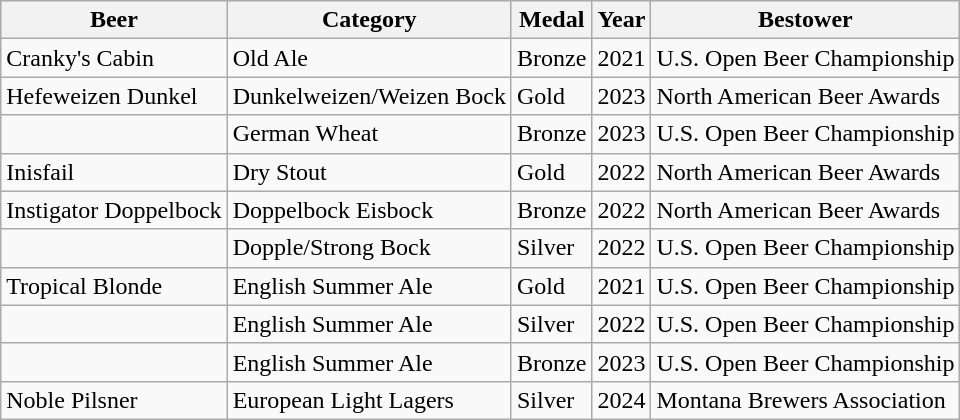<table class="wikitable">
<tr>
<th>Beer</th>
<th>Category</th>
<th>Medal</th>
<th>Year</th>
<th>Bestower</th>
</tr>
<tr>
<td>Cranky's Cabin</td>
<td>Old Ale</td>
<td>Bronze</td>
<td>2021</td>
<td>U.S. Open Beer Championship</td>
</tr>
<tr>
<td>Hefeweizen Dunkel</td>
<td>Dunkelweizen/Weizen Bock</td>
<td>Gold</td>
<td>2023</td>
<td>North American Beer Awards</td>
</tr>
<tr>
<td></td>
<td>German Wheat</td>
<td>Bronze</td>
<td>2023</td>
<td>U.S. Open Beer Championship</td>
</tr>
<tr>
<td>Inisfail</td>
<td>Dry Stout</td>
<td>Gold</td>
<td>2022</td>
<td>North American Beer Awards</td>
</tr>
<tr>
<td>Instigator Doppelbock</td>
<td>Doppelbock Eisbock</td>
<td>Bronze</td>
<td>2022</td>
<td>North American Beer Awards</td>
</tr>
<tr>
<td></td>
<td>Dopple/Strong Bock</td>
<td>Silver</td>
<td>2022</td>
<td>U.S. Open Beer Championship</td>
</tr>
<tr>
<td>Tropical Blonde</td>
<td>English Summer Ale</td>
<td>Gold</td>
<td>2021</td>
<td>U.S. Open Beer Championship</td>
</tr>
<tr>
<td></td>
<td>English Summer Ale</td>
<td>Silver</td>
<td>2022</td>
<td>U.S. Open Beer Championship</td>
</tr>
<tr>
<td></td>
<td>English Summer Ale</td>
<td>Bronze</td>
<td>2023</td>
<td>U.S. Open Beer Championship</td>
</tr>
<tr>
<td>Noble Pilsner</td>
<td>European Light Lagers</td>
<td>Silver</td>
<td>2024</td>
<td>Montana Brewers Association </td>
</tr>
</table>
